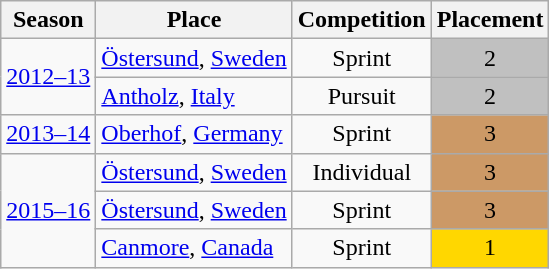<table class="wikitable sortable" style="text-align: center;">
<tr>
<th>Season</th>
<th>Place</th>
<th>Competition</th>
<th>Placement</th>
</tr>
<tr>
<td rowspan="2"><a href='#'>2012–13</a></td>
<td align="left"> <a href='#'>Östersund</a>, <a href='#'>Sweden</a></td>
<td>Sprint</td>
<td bgcolor=silver>2</td>
</tr>
<tr>
<td align="left"> <a href='#'>Antholz</a>, <a href='#'>Italy</a></td>
<td>Pursuit</td>
<td bgcolor=silver>2</td>
</tr>
<tr>
<td><a href='#'>2013–14</a></td>
<td align="left"> <a href='#'>Oberhof</a>, <a href='#'>Germany</a></td>
<td>Sprint</td>
<td bgcolor="cc9966">3</td>
</tr>
<tr>
<td rowspan="3"><a href='#'>2015–16</a></td>
<td align="left"> <a href='#'>Östersund</a>, <a href='#'>Sweden</a></td>
<td>Individual</td>
<td bgcolor="cc9966">3</td>
</tr>
<tr>
<td align="left"> <a href='#'>Östersund</a>, <a href='#'>Sweden</a></td>
<td>Sprint</td>
<td bgcolor="cc9966">3</td>
</tr>
<tr>
<td align="left"> <a href='#'>Canmore</a>, <a href='#'>Canada</a></td>
<td>Sprint</td>
<td bgcolor=gold>1</td>
</tr>
</table>
